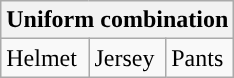<table class="wikitable" style="display:inline-table">
<tr>
<th colspan=3>Uniform combination</th>
</tr>
<tr>
<td>Helmet</td>
<td>Jersey</td>
<td>Pants</td>
</tr>
</table>
